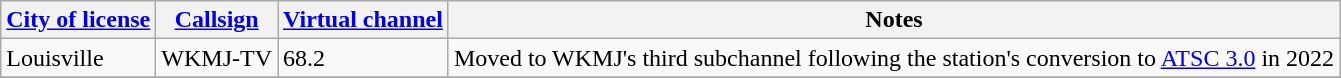<table class="wikitable unsortable">
<tr>
<th><a href='#'>City of license</a></th>
<th><a href='#'>Callsign</a></th>
<th><a href='#'>Virtual channel</a></th>
<th>Notes</th>
</tr>
<tr>
<td>Louisville</td>
<td>WKMJ-TV</td>
<td>68.2</td>
<td>Moved to WKMJ's third subchannel following the station's conversion to <a href='#'>ATSC 3.0</a> in 2022</td>
</tr>
<tr>
</tr>
</table>
